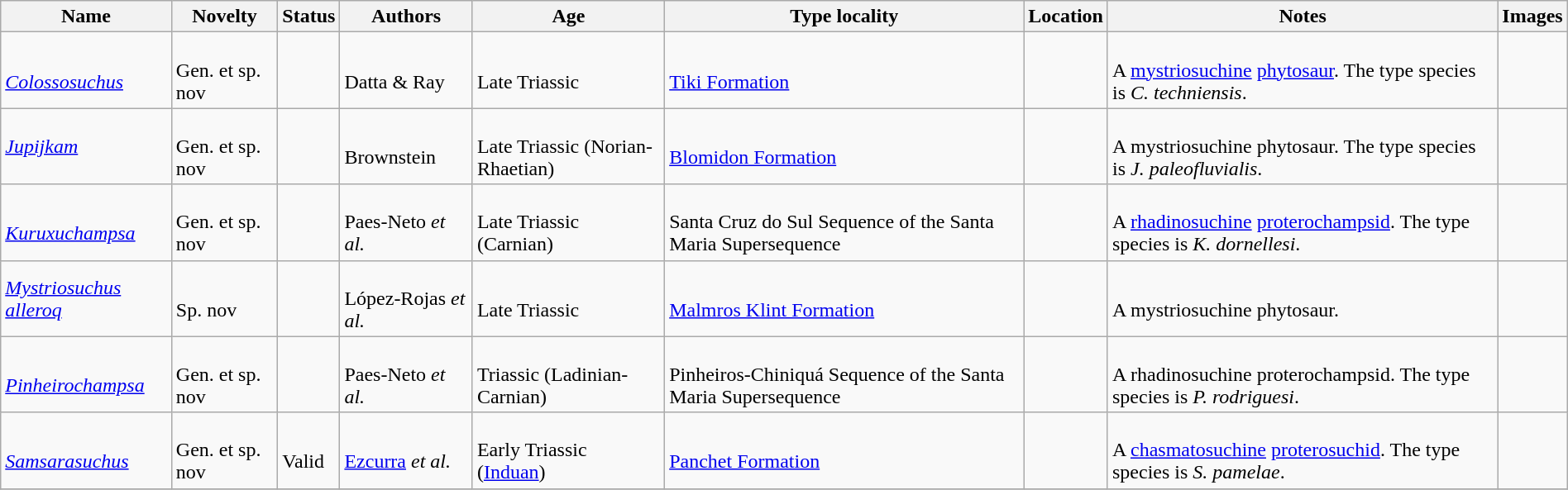<table class="wikitable sortable" align="center" width="100%">
<tr>
<th>Name</th>
<th>Novelty</th>
<th>Status</th>
<th>Authors</th>
<th>Age</th>
<th>Type locality</th>
<th>Location</th>
<th>Notes</th>
<th>Images</th>
</tr>
<tr>
<td><br><em><a href='#'>Colossosuchus</a></em></td>
<td><br>Gen. et sp. nov</td>
<td></td>
<td><br>Datta & Ray</td>
<td><br>Late Triassic</td>
<td><br><a href='#'>Tiki Formation</a></td>
<td><br></td>
<td><br>A <a href='#'>mystriosuchine</a> <a href='#'>phytosaur</a>. The type species is <em>C. techniensis</em>.</td>
<td><br></td>
</tr>
<tr>
<td><em><a href='#'>Jupijkam</a></em></td>
<td><br>Gen. et sp. nov</td>
<td></td>
<td><br>Brownstein</td>
<td><br>Late Triassic (Norian-Rhaetian)</td>
<td><br><a href='#'>Blomidon Formation</a></td>
<td><br></td>
<td><br>A mystriosuchine phytosaur. The type species is <em>J. paleofluvialis</em>.</td>
<td></td>
</tr>
<tr>
<td><br><em><a href='#'>Kuruxuchampsa</a></em></td>
<td><br>Gen. et sp. nov</td>
<td></td>
<td><br>Paes-Neto <em>et al.</em></td>
<td><br>Late Triassic (Carnian)</td>
<td><br>Santa Cruz do Sul Sequence of the Santa Maria Supersequence</td>
<td><br></td>
<td><br>A <a href='#'>rhadinosuchine</a> <a href='#'>proterochampsid</a>. The type species is <em>K. dornellesi</em>.</td>
<td></td>
</tr>
<tr>
<td><a href='#'><em>Mystriosuchus alleroq</em></a></td>
<td><br>Sp. nov</td>
<td></td>
<td><br>López-Rojas <em>et al.</em></td>
<td><br>Late Triassic</td>
<td><br><a href='#'>Malmros Klint Formation</a></td>
<td><br></td>
<td><br>A mystriosuchine phytosaur.</td>
<td></td>
</tr>
<tr>
<td><br><em><a href='#'>Pinheirochampsa</a></em></td>
<td><br>Gen. et sp. nov</td>
<td></td>
<td><br>Paes-Neto <em>et al.</em></td>
<td><br>Triassic (Ladinian-Carnian)</td>
<td><br>Pinheiros-Chiniquá Sequence of the Santa Maria Supersequence</td>
<td><br></td>
<td><br>A rhadinosuchine proterochampsid. The type species is <em>P. rodriguesi</em>.</td>
<td></td>
</tr>
<tr>
<td><br><em><a href='#'>Samsarasuchus</a></em></td>
<td><br>Gen. et sp. nov</td>
<td><br>Valid</td>
<td><br><a href='#'>Ezcurra</a> <em>et al.</em></td>
<td><br>Early Triassic (<a href='#'>Induan</a>)</td>
<td><br><a href='#'>Panchet Formation</a></td>
<td><br></td>
<td><br>A <a href='#'>chasmatosuchine</a> <a href='#'>proterosuchid</a>. The type species is <em>S. pamelae</em>.</td>
<td></td>
</tr>
<tr>
</tr>
</table>
